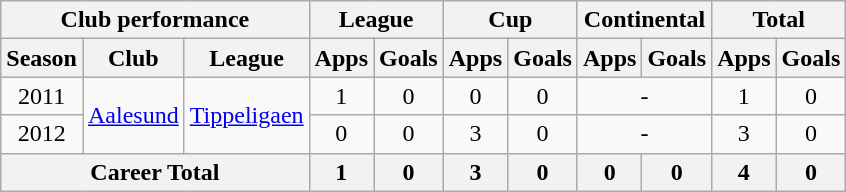<table class="wikitable" style="text-align:center;">
<tr>
<th colspan=3>Club performance</th>
<th colspan=2>League</th>
<th colspan=2>Cup</th>
<th colspan=2>Continental</th>
<th colspan=2>Total</th>
</tr>
<tr>
<th>Season</th>
<th>Club</th>
<th>League</th>
<th>Apps</th>
<th>Goals</th>
<th>Apps</th>
<th>Goals</th>
<th>Apps</th>
<th>Goals</th>
<th>Apps</th>
<th>Goals</th>
</tr>
<tr>
<td>2011</td>
<td rowspan="2"><a href='#'>Aalesund</a></td>
<td rowspan="2"><a href='#'>Tippeligaen</a></td>
<td>1</td>
<td>0</td>
<td>0</td>
<td>0</td>
<td colspan="2">-</td>
<td>1</td>
<td>0</td>
</tr>
<tr>
<td>2012</td>
<td>0</td>
<td>0</td>
<td>3</td>
<td>0</td>
<td colspan="2">-</td>
<td>3</td>
<td>0</td>
</tr>
<tr>
<th colspan="3">Career Total</th>
<th>1</th>
<th>0</th>
<th>3</th>
<th>0</th>
<th>0</th>
<th>0</th>
<th>4</th>
<th>0</th>
</tr>
</table>
